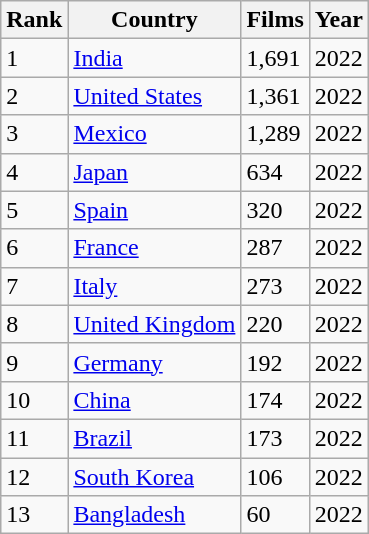<table class="wikitable sortable">
<tr>
<th>Rank</th>
<th>Country</th>
<th>Films</th>
<th>Year</th>
</tr>
<tr>
<td>1</td>
<td> <a href='#'>India</a></td>
<td>1,691</td>
<td>2022</td>
</tr>
<tr>
<td>2</td>
<td> <a href='#'>United States</a></td>
<td>1,361</td>
<td>2022</td>
</tr>
<tr>
<td>3</td>
<td> <a href='#'>Mexico</a></td>
<td>1,289</td>
<td>2022</td>
</tr>
<tr>
<td>4</td>
<td> <a href='#'>Japan</a></td>
<td>634</td>
<td>2022</td>
</tr>
<tr>
<td>5</td>
<td> <a href='#'>Spain</a></td>
<td>320</td>
<td>2022</td>
</tr>
<tr>
<td>6</td>
<td> <a href='#'>France</a></td>
<td>287</td>
<td>2022</td>
</tr>
<tr>
<td>7</td>
<td> <a href='#'>Italy</a></td>
<td>273</td>
<td>2022</td>
</tr>
<tr>
<td>8</td>
<td> <a href='#'>United Kingdom</a></td>
<td>220</td>
<td>2022</td>
</tr>
<tr>
<td>9</td>
<td> <a href='#'>Germany</a></td>
<td>192</td>
<td>2022</td>
</tr>
<tr>
<td>10</td>
<td> <a href='#'>China</a></td>
<td>174</td>
<td>2022</td>
</tr>
<tr>
<td>11</td>
<td> <a href='#'>Brazil</a></td>
<td>173</td>
<td>2022</td>
</tr>
<tr>
<td>12</td>
<td> <a href='#'>South Korea</a></td>
<td>106</td>
<td>2022</td>
</tr>
<tr>
<td>13</td>
<td> <a href='#'>Bangladesh</a></td>
<td>60</td>
<td>2022</td>
</tr>
</table>
